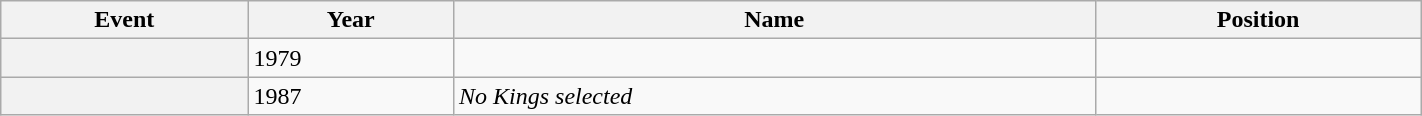<table class="wikitable sortable" width="75%">
<tr>
<th scope="col">Event</th>
<th scope="col">Year</th>
<th scope="col">Name</th>
<th scope="col">Position</th>
</tr>
<tr>
<th scope="row"></th>
<td>1979</td>
<td></td>
<td></td>
</tr>
<tr>
<th scope="row"></th>
<td>1987</td>
<td><em>No Kings selected</em></td>
<td></td>
</tr>
</table>
